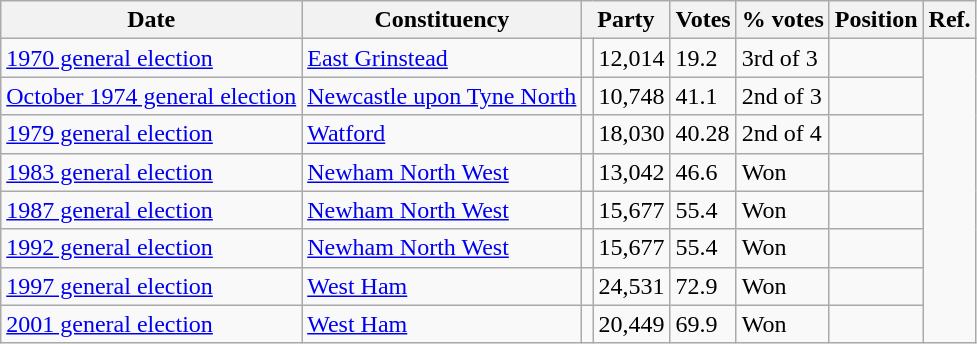<table class="wikitable">
<tr>
<th>Date</th>
<th>Constituency</th>
<th colspan=2>Party</th>
<th>Votes</th>
<th>% votes</th>
<th>Position</th>
<th>Ref.</th>
</tr>
<tr>
<td><a href='#'>1970 general election</a></td>
<td><a href='#'>East Grinstead</a></td>
<td></td>
<td>12,014</td>
<td>19.2</td>
<td>3rd of 3</td>
<td></td>
</tr>
<tr>
<td><a href='#'>October 1974 general election</a></td>
<td><a href='#'>Newcastle upon Tyne North</a></td>
<td></td>
<td>10,748</td>
<td>41.1</td>
<td>2nd of 3</td>
<td></td>
</tr>
<tr>
<td><a href='#'>1979 general election</a></td>
<td><a href='#'>Watford</a></td>
<td></td>
<td>18,030</td>
<td>40.28</td>
<td>2nd of 4</td>
<td></td>
</tr>
<tr>
<td><a href='#'>1983 general election</a></td>
<td><a href='#'>Newham North West</a></td>
<td></td>
<td>13,042</td>
<td>46.6</td>
<td>Won</td>
<td></td>
</tr>
<tr>
<td><a href='#'>1987 general election</a></td>
<td><a href='#'>Newham North West</a></td>
<td></td>
<td>15,677</td>
<td>55.4</td>
<td>Won</td>
<td></td>
</tr>
<tr>
<td><a href='#'>1992 general election</a></td>
<td><a href='#'>Newham North West</a></td>
<td></td>
<td>15,677</td>
<td>55.4</td>
<td>Won</td>
<td></td>
</tr>
<tr>
<td><a href='#'>1997 general election</a></td>
<td><a href='#'>West Ham</a></td>
<td></td>
<td>24,531</td>
<td>72.9</td>
<td>Won</td>
<td></td>
</tr>
<tr>
<td><a href='#'>2001 general election</a></td>
<td><a href='#'>West Ham</a></td>
<td></td>
<td>20,449</td>
<td>69.9</td>
<td>Won</td>
<td></td>
</tr>
</table>
